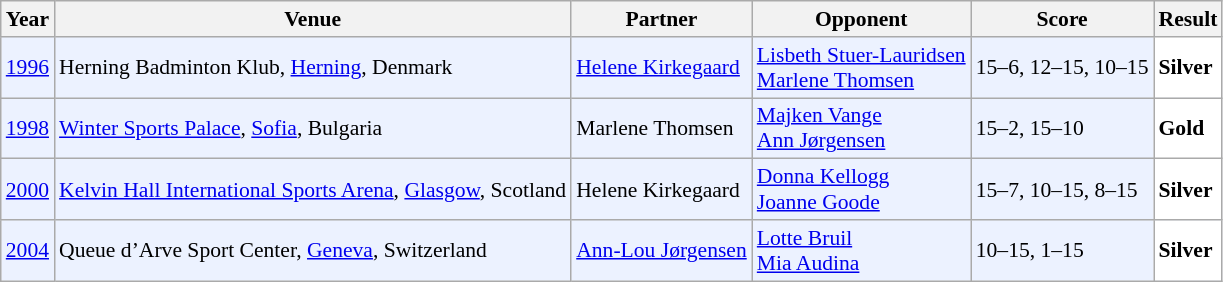<table class="sortable wikitable" style="font-size: 90%;">
<tr>
<th>Year</th>
<th>Venue</th>
<th>Partner</th>
<th>Opponent</th>
<th>Score</th>
<th>Result</th>
</tr>
<tr style="background:#ECF2FF">
<td align="center"><a href='#'>1996</a></td>
<td align="left">Herning Badminton Klub, <a href='#'>Herning</a>, Denmark</td>
<td align="left"> <a href='#'>Helene Kirkegaard</a></td>
<td align="left"> <a href='#'>Lisbeth Stuer-Lauridsen</a> <br>  <a href='#'>Marlene Thomsen</a></td>
<td align="left">15–6, 12–15, 10–15</td>
<td style="text-align:left; background:white"> <strong>Silver</strong></td>
</tr>
<tr style="background:#ECF2FF">
<td align="center"><a href='#'>1998</a></td>
<td align="left"><a href='#'>Winter Sports Palace</a>, <a href='#'>Sofia</a>, Bulgaria</td>
<td align="left"> Marlene Thomsen</td>
<td align="left"> <a href='#'>Majken Vange</a> <br>  <a href='#'>Ann Jørgensen</a></td>
<td align="left">15–2, 15–10</td>
<td style="text-align:left; background:white"> <strong>Gold</strong></td>
</tr>
<tr style="background:#ECF2FF">
<td align="center"><a href='#'>2000</a></td>
<td align="left"><a href='#'>Kelvin Hall International Sports Arena</a>, <a href='#'>Glasgow</a>, Scotland</td>
<td align="left"> Helene Kirkegaard</td>
<td align="left"> <a href='#'>Donna Kellogg</a> <br>  <a href='#'>Joanne Goode</a></td>
<td align="left">15–7, 10–15, 8–15</td>
<td style="text-align:left; background:white"> <strong>Silver</strong></td>
</tr>
<tr style="background:#ECF2FF">
<td align="center"><a href='#'>2004</a></td>
<td align="left">Queue d’Arve Sport Center, <a href='#'>Geneva</a>, Switzerland</td>
<td align="left"> <a href='#'>Ann-Lou Jørgensen</a></td>
<td align="left"> <a href='#'>Lotte Bruil</a> <br>  <a href='#'>Mia Audina</a></td>
<td align="left">10–15, 1–15</td>
<td style="text-align:left; background:white"> <strong>Silver</strong></td>
</tr>
</table>
